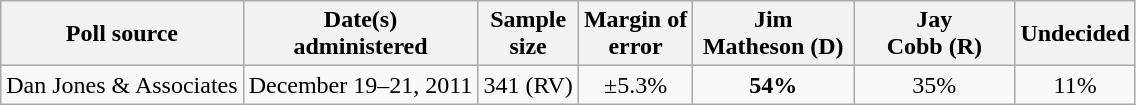<table class="wikitable">
<tr>
<th>Poll source</th>
<th>Date(s)<br>administered</th>
<th>Sample<br>size</th>
<th>Margin of <br>error</th>
<th style="width:100px;">Jim<br>Matheson (D)</th>
<th style="width:100px;">Jay<br>Cobb (R)</th>
<th>Undecided</th>
</tr>
<tr>
<td>Dan Jones & Associates</td>
<td align=center>December 19–21, 2011</td>
<td align=center>341 (RV)</td>
<td align=center>±5.3%</td>
<td align=center ><strong>54%</strong></td>
<td align=center>35%</td>
<td align=center>11%</td>
</tr>
</table>
